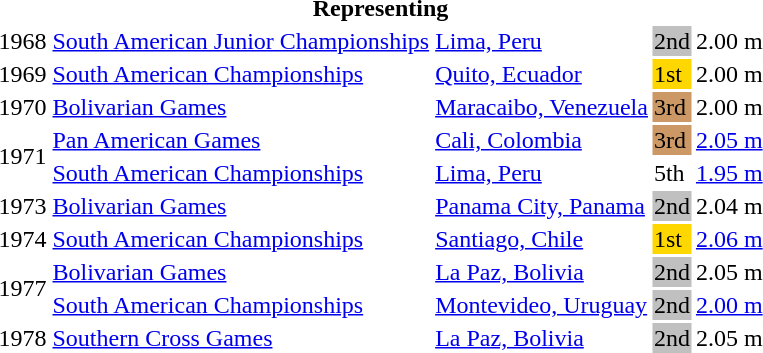<table>
<tr>
<th colspan="5">Representing </th>
</tr>
<tr>
<td>1968</td>
<td><a href='#'>South American Junior Championships</a></td>
<td><a href='#'>Lima, Peru</a></td>
<td bgcolor=silver>2nd</td>
<td>2.00 m</td>
</tr>
<tr>
<td>1969</td>
<td><a href='#'>South American Championships</a></td>
<td><a href='#'>Quito, Ecuador</a></td>
<td bgcolor=gold>1st</td>
<td>2.00 m</td>
</tr>
<tr>
<td>1970</td>
<td><a href='#'>Bolivarian Games</a></td>
<td><a href='#'>Maracaibo, Venezuela</a></td>
<td bgcolor=cc9966>3rd</td>
<td>2.00 m</td>
</tr>
<tr>
<td rowspan=2>1971</td>
<td><a href='#'>Pan American Games</a></td>
<td><a href='#'>Cali, Colombia</a></td>
<td bgcolor=cc9966>3rd</td>
<td><a href='#'>2.05 m</a></td>
</tr>
<tr>
<td><a href='#'>South American Championships</a></td>
<td><a href='#'>Lima, Peru</a></td>
<td>5th</td>
<td><a href='#'>1.95 m</a></td>
</tr>
<tr>
<td>1973</td>
<td><a href='#'>Bolivarian Games</a></td>
<td><a href='#'>Panama City, Panama</a></td>
<td bgcolor=silver>2nd</td>
<td>2.04 m</td>
</tr>
<tr>
<td>1974</td>
<td><a href='#'>South American Championships</a></td>
<td><a href='#'>Santiago, Chile</a></td>
<td bgcolor=gold>1st</td>
<td><a href='#'>2.06 m</a></td>
</tr>
<tr>
<td rowspan=2>1977</td>
<td><a href='#'>Bolivarian Games</a></td>
<td><a href='#'>La Paz, Bolivia</a></td>
<td bgcolor=silver>2nd</td>
<td>2.05 m</td>
</tr>
<tr>
<td><a href='#'>South American Championships</a></td>
<td><a href='#'>Montevideo, Uruguay</a></td>
<td bgcolor=silver>2nd</td>
<td><a href='#'>2.00 m</a></td>
</tr>
<tr>
<td>1978</td>
<td><a href='#'>Southern Cross Games</a></td>
<td><a href='#'>La Paz, Bolivia</a></td>
<td bgcolor=silver>2nd</td>
<td>2.05 m</td>
</tr>
</table>
